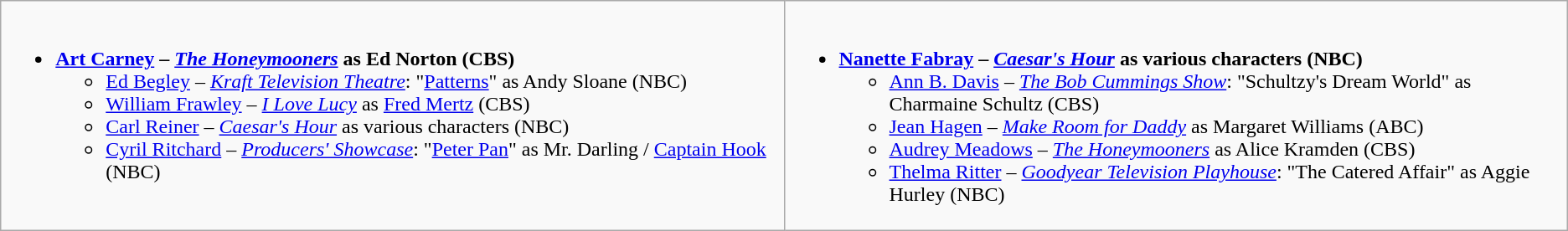<table class="wikitable">
<tr>
<td style="vertical-align:top;" width="50%"><br><ul><li><strong><a href='#'>Art Carney</a> – <em><a href='#'>The Honeymooners</a></em> as Ed Norton (CBS)</strong><ul><li><a href='#'>Ed Begley</a> – <em><a href='#'>Kraft Television Theatre</a></em>: "<a href='#'>Patterns</a>" as Andy Sloane (NBC)</li><li><a href='#'>William Frawley</a> – <em><a href='#'>I Love Lucy</a></em> as <a href='#'>Fred Mertz</a> (CBS)</li><li><a href='#'>Carl Reiner</a> – <em><a href='#'>Caesar's Hour</a></em> as various characters (NBC)</li><li><a href='#'>Cyril Ritchard</a> – <em><a href='#'>Producers' Showcase</a></em>: "<a href='#'>Peter Pan</a>" as Mr. Darling / <a href='#'>Captain Hook</a> (NBC)</li></ul></li></ul></td>
<td style="vertical-align:top;" width="50%"><br><ul><li><strong><a href='#'>Nanette Fabray</a> – <em><a href='#'>Caesar's Hour</a></em> as various characters (NBC)</strong><ul><li><a href='#'>Ann B. Davis</a> – <em><a href='#'>The Bob Cummings Show</a></em>: "Schultzy's Dream World" as Charmaine Schultz (CBS)</li><li><a href='#'>Jean Hagen</a> – <em><a href='#'>Make Room for Daddy</a></em> as Margaret Williams (ABC)</li><li><a href='#'>Audrey Meadows</a> – <em><a href='#'>The Honeymooners</a></em> as Alice Kramden (CBS)</li><li><a href='#'>Thelma Ritter</a> – <em><a href='#'>Goodyear Television Playhouse</a></em>: "The Catered Affair" as Aggie Hurley (NBC)</li></ul></li></ul></td>
</tr>
</table>
